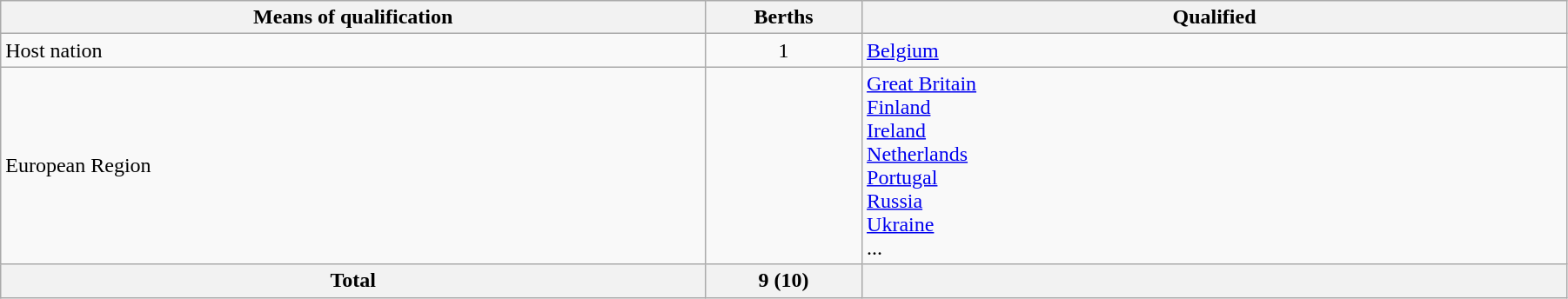<table class="wikitable" style="width:95%;">
<tr>
<th width=45%>Means of qualification</th>
<th width=10%>Berths</th>
<th width=45%>Qualified</th>
</tr>
<tr>
<td>Host nation</td>
<td align=center>1</td>
<td> <a href='#'>Belgium</a></td>
</tr>
<tr>
<td>European Region</td>
<td align=center></td>
<td> <a href='#'>Great Britain</a><br> <a href='#'>Finland</a><br> <a href='#'>Ireland</a><br> <a href='#'>Netherlands</a><br> <a href='#'>Portugal</a><br> <a href='#'>Russia</a><br> <a href='#'>Ukraine</a><br>...</td>
</tr>
<tr>
<th>Total</th>
<th>9 (10)</th>
<th></th>
</tr>
</table>
